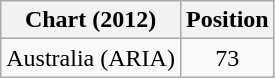<table class="wikitable">
<tr>
<th>Chart (2012)</th>
<th>Position</th>
</tr>
<tr>
<td>Australia (ARIA)</td>
<td style="text-align:center;">73</td>
</tr>
</table>
